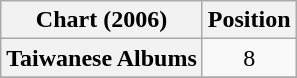<table class="wikitable plainrowheaders" style="text-align:center">
<tr>
<th scope="col">Chart (2006)</th>
<th scope="col">Position</th>
</tr>
<tr>
<th scope="row">Taiwanese Albums</th>
<td>8</td>
</tr>
<tr>
</tr>
</table>
